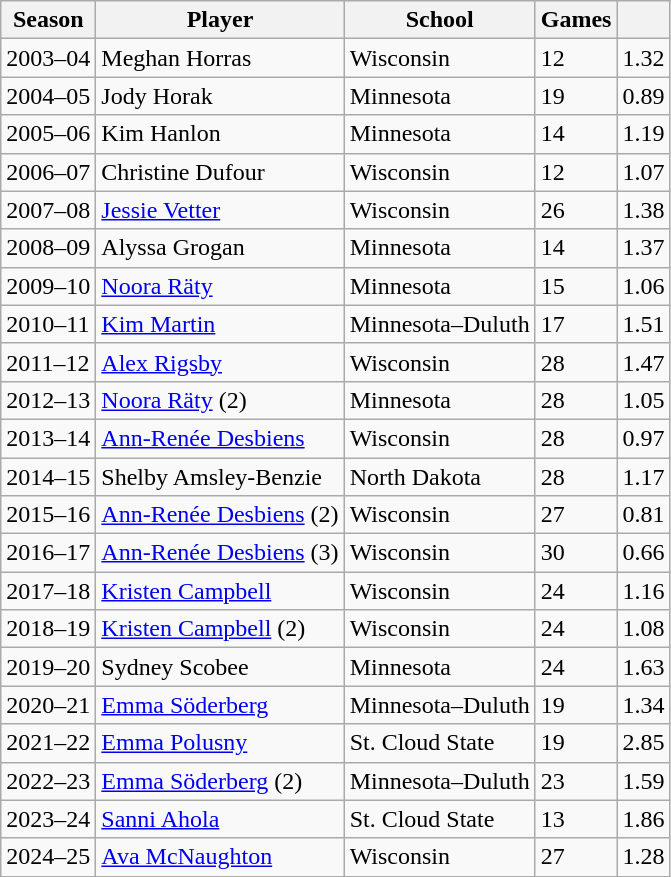<table class="sortable wikitable">
<tr>
<th>Season</th>
<th>Player</th>
<th>School</th>
<th>Games</th>
<th></th>
</tr>
<tr>
<td>2003–04</td>
<td>Meghan Horras</td>
<td>Wisconsin</td>
<td>12</td>
<td>1.32</td>
</tr>
<tr>
<td>2004–05</td>
<td>Jody Horak</td>
<td>Minnesota</td>
<td>19</td>
<td>0.89</td>
</tr>
<tr>
<td>2005–06</td>
<td>Kim Hanlon</td>
<td>Minnesota</td>
<td>14</td>
<td>1.19</td>
</tr>
<tr>
<td>2006–07</td>
<td>Christine Dufour</td>
<td>Wisconsin</td>
<td>12</td>
<td>1.07</td>
</tr>
<tr>
<td>2007–08</td>
<td><a href='#'>Jessie Vetter</a></td>
<td>Wisconsin</td>
<td>26</td>
<td>1.38</td>
</tr>
<tr>
<td>2008–09</td>
<td>Alyssa Grogan</td>
<td>Minnesota</td>
<td>14</td>
<td>1.37</td>
</tr>
<tr>
<td>2009–10</td>
<td><a href='#'>Noora Räty</a></td>
<td>Minnesota</td>
<td>15</td>
<td>1.06</td>
</tr>
<tr>
<td>2010–11</td>
<td><a href='#'>Kim Martin</a></td>
<td>Minnesota–Duluth</td>
<td>17</td>
<td>1.51</td>
</tr>
<tr>
<td>2011–12</td>
<td><a href='#'>Alex Rigsby</a></td>
<td>Wisconsin</td>
<td>28</td>
<td>1.47</td>
</tr>
<tr>
<td>2012–13</td>
<td><a href='#'>Noora Räty</a> (2)</td>
<td>Minnesota</td>
<td>28</td>
<td>1.05</td>
</tr>
<tr>
<td>2013–14</td>
<td><a href='#'>Ann-Renée Desbiens</a></td>
<td>Wisconsin</td>
<td>28</td>
<td>0.97</td>
</tr>
<tr>
<td>2014–15</td>
<td>Shelby Amsley-Benzie</td>
<td>North Dakota</td>
<td>28</td>
<td>1.17</td>
</tr>
<tr>
<td>2015–16</td>
<td><a href='#'>Ann-Renée Desbiens</a> (2)</td>
<td>Wisconsin</td>
<td>27</td>
<td>0.81</td>
</tr>
<tr>
<td>2016–17</td>
<td><a href='#'>Ann-Renée Desbiens</a> (3)</td>
<td>Wisconsin</td>
<td>30</td>
<td>0.66</td>
</tr>
<tr>
<td>2017–18</td>
<td><a href='#'>Kristen Campbell</a></td>
<td>Wisconsin</td>
<td>24</td>
<td>1.16</td>
</tr>
<tr>
<td>2018–19</td>
<td><a href='#'>Kristen Campbell</a> (2)</td>
<td>Wisconsin</td>
<td>24</td>
<td>1.08</td>
</tr>
<tr>
<td>2019–20</td>
<td>Sydney Scobee</td>
<td>Minnesota</td>
<td>24</td>
<td>1.63</td>
</tr>
<tr>
<td>2020–21</td>
<td><a href='#'>Emma Söderberg</a></td>
<td>Minnesota–Duluth</td>
<td>19</td>
<td>1.34</td>
</tr>
<tr>
<td>2021–22</td>
<td><a href='#'>Emma Polusny</a></td>
<td>St. Cloud State</td>
<td>19</td>
<td>2.85</td>
</tr>
<tr>
<td>2022–23</td>
<td><a href='#'>Emma Söderberg</a> (2)</td>
<td>Minnesota–Duluth</td>
<td>23</td>
<td>1.59</td>
</tr>
<tr>
<td>2023–24</td>
<td><a href='#'>Sanni Ahola</a></td>
<td>St. Cloud State</td>
<td>13</td>
<td>1.86</td>
</tr>
<tr>
<td>2024–25</td>
<td><a href='#'>Ava McNaughton</a></td>
<td>Wisconsin</td>
<td>27</td>
<td>1.28</td>
</tr>
</table>
